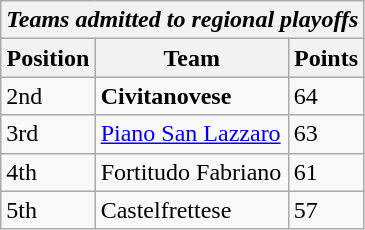<table class="wikitable">
<tr>
<th colspan="3"><em>Teams admitted to regional playoffs</em></th>
</tr>
<tr>
<th>Position</th>
<th>Team</th>
<th>Points</th>
</tr>
<tr>
<td>2nd</td>
<td><strong>Civitanovese</strong></td>
<td>64</td>
</tr>
<tr>
<td>3rd</td>
<td><a href='#'>Piano San Lazzaro</a></td>
<td>63</td>
</tr>
<tr>
<td>4th</td>
<td>Fortitudo Fabriano</td>
<td>61</td>
</tr>
<tr>
<td>5th</td>
<td>Castelfrettese</td>
<td>57</td>
</tr>
</table>
